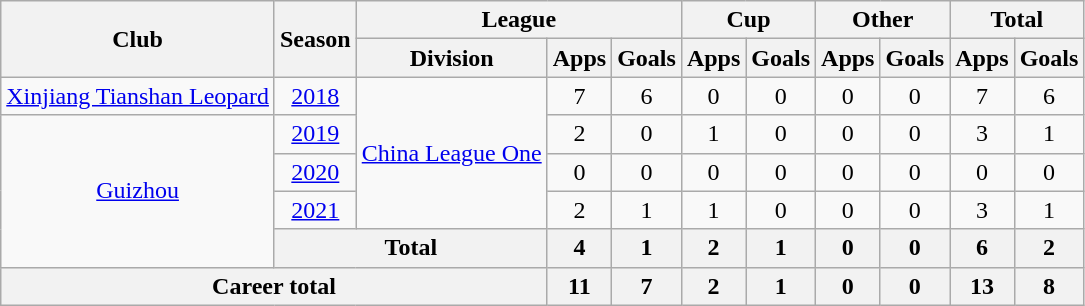<table class="wikitable" style="text-align: center">
<tr>
<th rowspan="2">Club</th>
<th rowspan="2">Season</th>
<th colspan="3">League</th>
<th colspan="2">Cup</th>
<th colspan="2">Other</th>
<th colspan="2">Total</th>
</tr>
<tr>
<th>Division</th>
<th>Apps</th>
<th>Goals</th>
<th>Apps</th>
<th>Goals</th>
<th>Apps</th>
<th>Goals</th>
<th>Apps</th>
<th>Goals</th>
</tr>
<tr>
<td><a href='#'>Xinjiang Tianshan Leopard</a></td>
<td><a href='#'>2018</a></td>
<td rowspan="4"><a href='#'>China League One</a></td>
<td>7</td>
<td>6</td>
<td>0</td>
<td>0</td>
<td>0</td>
<td>0</td>
<td>7</td>
<td>6</td>
</tr>
<tr>
<td rowspan="4"><a href='#'>Guizhou</a></td>
<td><a href='#'>2019</a></td>
<td>2</td>
<td>0</td>
<td>1</td>
<td>0</td>
<td>0</td>
<td>0</td>
<td>3</td>
<td>1</td>
</tr>
<tr>
<td><a href='#'>2020</a></td>
<td>0</td>
<td>0</td>
<td>0</td>
<td>0</td>
<td>0</td>
<td>0</td>
<td>0</td>
<td>0</td>
</tr>
<tr>
<td><a href='#'>2021</a></td>
<td>2</td>
<td>1</td>
<td>1</td>
<td>0</td>
<td>0</td>
<td>0</td>
<td>3</td>
<td>1</td>
</tr>
<tr>
<th colspan=2>Total</th>
<th>4</th>
<th>1</th>
<th>2</th>
<th>1</th>
<th>0</th>
<th>0</th>
<th>6</th>
<th>2</th>
</tr>
<tr>
<th colspan=3>Career total</th>
<th>11</th>
<th>7</th>
<th>2</th>
<th>1</th>
<th>0</th>
<th>0</th>
<th>13</th>
<th>8</th>
</tr>
</table>
